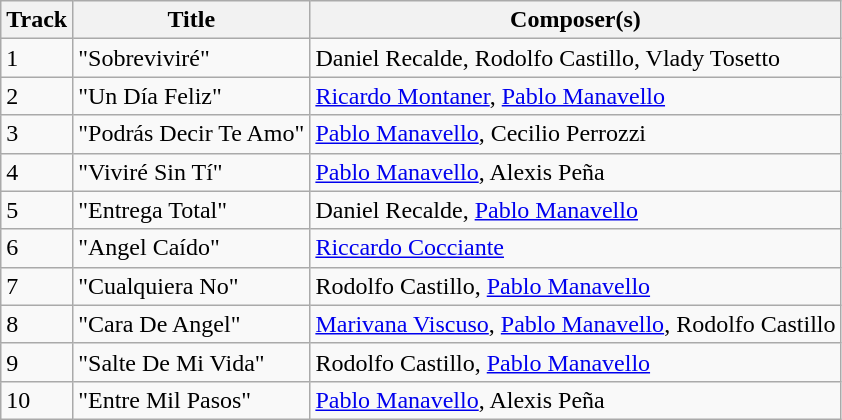<table class="wikitable">
<tr>
<th>Track</th>
<th>Title</th>
<th>Composer(s)</th>
</tr>
<tr>
<td>1</td>
<td>"Sobreviviré"</td>
<td>Daniel Recalde, Rodolfo Castillo, Vlady Tosetto</td>
</tr>
<tr>
<td>2</td>
<td>"Un Día Feliz"</td>
<td><a href='#'>Ricardo Montaner</a>, <a href='#'>Pablo Manavello</a></td>
</tr>
<tr>
<td>3</td>
<td>"Podrás Decir Te Amo"</td>
<td><a href='#'>Pablo Manavello</a>, Cecilio Perrozzi</td>
</tr>
<tr>
<td>4</td>
<td>"Viviré Sin Tí"</td>
<td><a href='#'>Pablo Manavello</a>, Alexis Peña</td>
</tr>
<tr>
<td>5</td>
<td>"Entrega Total"</td>
<td>Daniel Recalde, <a href='#'>Pablo Manavello</a></td>
</tr>
<tr>
<td>6</td>
<td>"Angel Caído"</td>
<td><a href='#'>Riccardo Cocciante</a></td>
</tr>
<tr>
<td>7</td>
<td>"Cualquiera No"</td>
<td>Rodolfo Castillo, <a href='#'>Pablo Manavello</a></td>
</tr>
<tr>
<td>8</td>
<td>"Cara De Angel"</td>
<td><a href='#'>Marivana Viscuso</a>, <a href='#'>Pablo Manavello</a>, Rodolfo Castillo</td>
</tr>
<tr>
<td>9</td>
<td>"Salte De Mi Vida"</td>
<td>Rodolfo Castillo, <a href='#'>Pablo Manavello</a></td>
</tr>
<tr>
<td>10</td>
<td>"Entre Mil Pasos"</td>
<td><a href='#'>Pablo Manavello</a>, Alexis Peña</td>
</tr>
</table>
